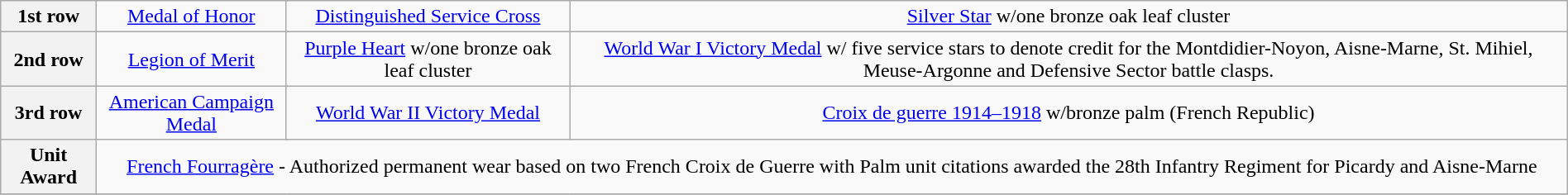<table class="wikitable" style="margin:1em auto; text-align:center;">
<tr>
<th>1st row</th>
<td colspan="3"><a href='#'>Medal of Honor</a></td>
<td colspan="3"><a href='#'>Distinguished Service Cross</a></td>
<td colspan="3"><a href='#'>Silver Star</a> w/one bronze oak leaf cluster</td>
</tr>
<tr>
<th>2nd row</th>
<td colspan="3"><a href='#'>Legion of Merit</a></td>
<td colspan="3"><a href='#'>Purple Heart</a> w/one bronze oak leaf cluster</td>
<td colspan="3"><a href='#'>World War I Victory Medal</a> w/ five service stars to denote credit for the Montdidier-Noyon, Aisne-Marne, St. Mihiel, Meuse-Argonne and Defensive Sector battle clasps.</td>
</tr>
<tr>
<th>3rd row</th>
<td colspan="3"><a href='#'>American Campaign Medal</a></td>
<td colspan="3"><a href='#'>World War II Victory Medal</a></td>
<td colspan="3"><a href='#'>Croix de guerre 1914–1918</a> w/bronze palm (French Republic)</td>
</tr>
<tr>
<th>Unit Award</th>
<td colspan="7"><a href='#'>French Fourragère</a> - Authorized permanent wear based on two French Croix de Guerre with Palm unit citations awarded the 28th Infantry Regiment for Picardy and Aisne-Marne</td>
</tr>
<tr>
</tr>
</table>
